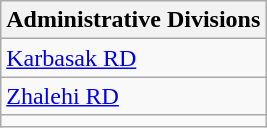<table class="wikitable">
<tr>
<th>Administrative Divisions</th>
</tr>
<tr>
<td><a href='#'>Karbasak RD</a></td>
</tr>
<tr>
<td><a href='#'>Zhalehi RD</a></td>
</tr>
<tr>
<td colspan=1></td>
</tr>
</table>
